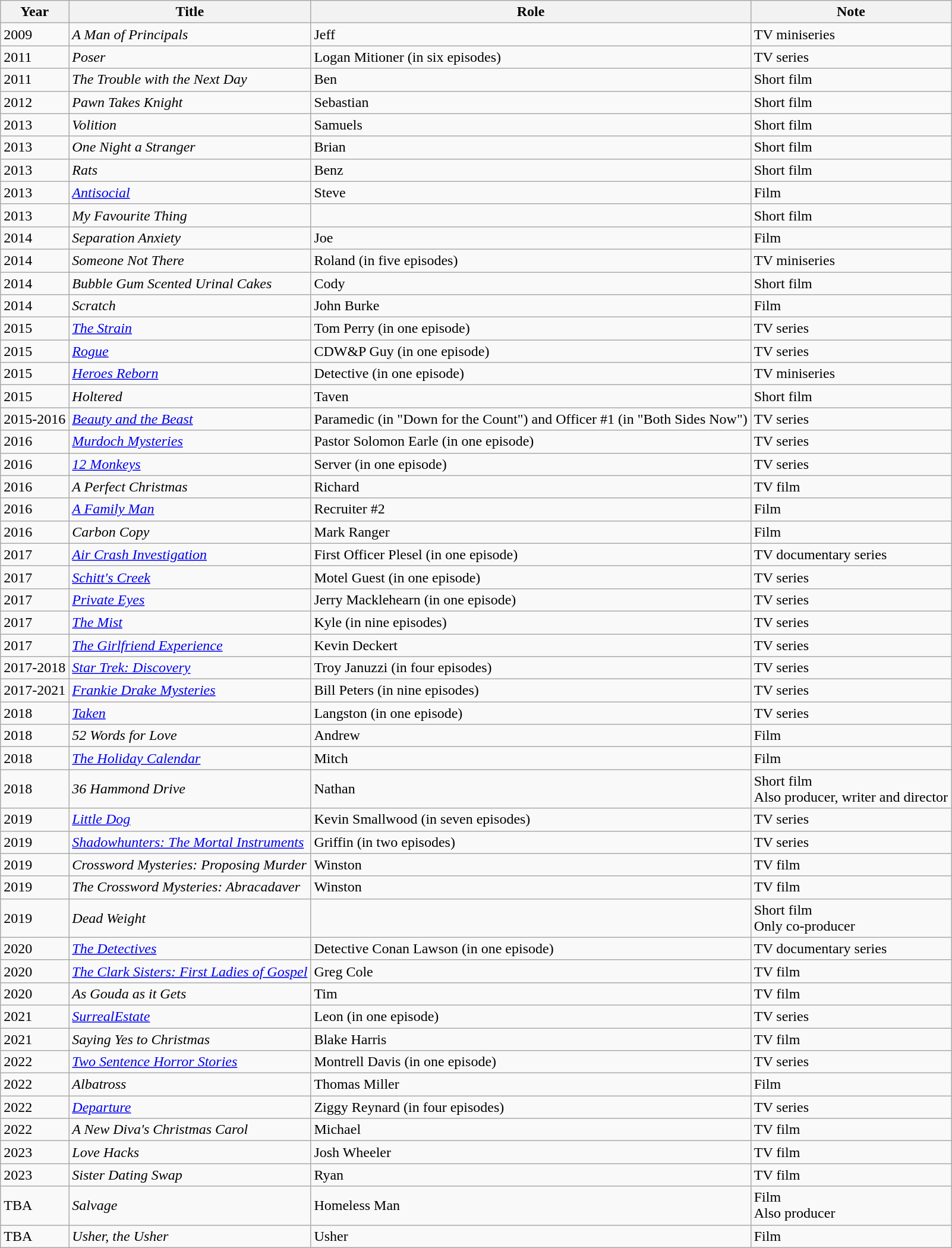<table class="wikitable sortable">
<tr>
<th>Year</th>
<th>Title</th>
<th>Role</th>
<th>Note</th>
</tr>
<tr>
<td>2009</td>
<td data-sort-value="Man of Principals, A"><em>A Man of Principals</em></td>
<td>Jeff</td>
<td>TV miniseries</td>
</tr>
<tr>
<td>2011</td>
<td><em>Poser</em></td>
<td>Logan Mitioner (in six episodes)</td>
<td>TV series</td>
</tr>
<tr>
<td>2011</td>
<td data-sort-value="Trouble with the Next Day, The"><em>The Trouble with the Next Day</em></td>
<td>Ben</td>
<td>Short film</td>
</tr>
<tr>
<td>2012</td>
<td><em>Pawn Takes Knight</em></td>
<td>Sebastian</td>
<td>Short film</td>
</tr>
<tr>
<td>2013</td>
<td><em>Volition</em></td>
<td>Samuels</td>
<td>Short film</td>
</tr>
<tr>
<td>2013</td>
<td><em>One Night a Stranger</em></td>
<td>Brian</td>
<td>Short film</td>
</tr>
<tr>
<td>2013</td>
<td><em>Rats</em></td>
<td>Benz</td>
<td>Short film</td>
</tr>
<tr>
<td>2013</td>
<td><em><a href='#'>Antisocial</a></em></td>
<td>Steve</td>
<td>Film</td>
</tr>
<tr>
<td>2013</td>
<td><em>My Favourite Thing</em></td>
<td></td>
<td>Short film</td>
</tr>
<tr>
<td>2014</td>
<td><em>Separation Anxiety</em></td>
<td>Joe</td>
<td>Film</td>
</tr>
<tr>
<td>2014</td>
<td><em>Someone Not There</em></td>
<td>Roland (in five episodes)</td>
<td>TV miniseries</td>
</tr>
<tr>
<td>2014</td>
<td><em>Bubble Gum Scented Urinal Cakes</em></td>
<td>Cody</td>
<td>Short film</td>
</tr>
<tr>
<td>2014</td>
<td><em>Scratch</em></td>
<td>John Burke</td>
<td>Film</td>
</tr>
<tr>
<td>2015</td>
<td data-sort-value="Strain, The"><em><a href='#'>The Strain</a></em></td>
<td>Tom Perry (in one episode)</td>
<td>TV series</td>
</tr>
<tr>
<td>2015</td>
<td><em><a href='#'>Rogue</a></em></td>
<td>CDW&P Guy (in one episode)</td>
<td>TV series</td>
</tr>
<tr>
<td>2015</td>
<td><em><a href='#'>Heroes Reborn</a></em></td>
<td>Detective (in one episode)</td>
<td>TV miniseries</td>
</tr>
<tr>
<td>2015</td>
<td><em>Holtered</em></td>
<td>Taven</td>
<td>Short film</td>
</tr>
<tr>
<td>2015-2016</td>
<td><em><a href='#'>Beauty and the Beast</a></em></td>
<td>Paramedic (in "Down for the Count") and Officer #1 (in "Both Sides Now")</td>
<td>TV series</td>
</tr>
<tr>
<td>2016</td>
<td><em><a href='#'>Murdoch Mysteries</a></em></td>
<td>Pastor Solomon Earle (in one episode)</td>
<td>TV series</td>
</tr>
<tr>
<td>2016</td>
<td><em><a href='#'>12 Monkeys</a></em></td>
<td>Server (in one episode)</td>
<td>TV series</td>
</tr>
<tr>
<td>2016</td>
<td data-sort-value="Perfect Christmas, A"><em>A Perfect Christmas</em></td>
<td>Richard</td>
<td>TV film</td>
</tr>
<tr>
<td>2016</td>
<td data-sort-value="Family Man, A"><em><a href='#'>A Family Man</a></em></td>
<td>Recruiter #2</td>
<td>Film</td>
</tr>
<tr>
<td>2016</td>
<td><em>Carbon Copy</em></td>
<td>Mark Ranger</td>
<td>Film</td>
</tr>
<tr>
<td>2017</td>
<td><em><a href='#'>Air Crash Investigation</a></em></td>
<td>First Officer Plesel (in one episode)</td>
<td>TV documentary series</td>
</tr>
<tr>
<td>2017</td>
<td><em><a href='#'>Schitt's Creek</a></em></td>
<td>Motel Guest (in one episode)</td>
<td>TV series</td>
</tr>
<tr>
<td>2017</td>
<td><em><a href='#'>Private Eyes</a></em></td>
<td>Jerry Macklehearn (in one episode)</td>
<td>TV series</td>
</tr>
<tr>
<td>2017</td>
<td data-sort-value="Mist, The"><em><a href='#'>The Mist</a></em></td>
<td>Kyle (in nine episodes)</td>
<td>TV series</td>
</tr>
<tr>
<td>2017</td>
<td data-sort-value="Girlfriend Experience, The"><em><a href='#'>The Girlfriend Experience</a></em></td>
<td>Kevin Deckert</td>
<td>TV series</td>
</tr>
<tr>
<td>2017-2018</td>
<td><em><a href='#'>Star Trek: Discovery</a></em></td>
<td>Troy Januzzi (in four episodes)</td>
<td>TV series</td>
</tr>
<tr>
<td>2017-2021</td>
<td><em><a href='#'>Frankie Drake Mysteries</a></em></td>
<td>Bill Peters (in nine episodes)</td>
<td>TV series</td>
</tr>
<tr>
<td>2018</td>
<td><em><a href='#'>Taken</a></em></td>
<td>Langston (in one episode)</td>
<td>TV series</td>
</tr>
<tr>
<td>2018</td>
<td><em>52 Words for Love</em></td>
<td>Andrew</td>
<td>Film</td>
</tr>
<tr>
<td>2018</td>
<td data-sort-value="Holiday Calendar, The"><em><a href='#'>The Holiday Calendar</a></em></td>
<td>Mitch</td>
<td>Film</td>
</tr>
<tr>
<td>2018</td>
<td><em>36 Hammond Drive</em></td>
<td>Nathan</td>
<td>Short film<br>Also producer, writer and director</td>
</tr>
<tr>
<td>2019</td>
<td><em><a href='#'>Little Dog</a></em></td>
<td>Kevin Smallwood (in seven episodes)</td>
<td>TV series</td>
</tr>
<tr>
<td>2019</td>
<td><em><a href='#'>Shadowhunters: The Mortal Instruments</a></em></td>
<td>Griffin (in two episodes)</td>
<td>TV series</td>
</tr>
<tr>
<td>2019</td>
<td><em>Crossword Mysteries: Proposing Murder</em></td>
<td>Winston</td>
<td>TV film</td>
</tr>
<tr>
<td>2019</td>
<td data-sort-value="Crossword Mysteries: Abracadaver, The"><em>The Crossword Mysteries: Abracadaver</em></td>
<td>Winston</td>
<td>TV film</td>
</tr>
<tr>
<td>2019</td>
<td><em>Dead Weight</em></td>
<td></td>
<td>Short film<br>Only co-producer</td>
</tr>
<tr>
<td>2020</td>
<td data-sort-value="Detectives, The"><em><a href='#'>The Detectives</a></em></td>
<td>Detective Conan Lawson (in one episode)</td>
<td>TV documentary series</td>
</tr>
<tr>
<td>2020</td>
<td data-sort-value="Clark Sisters: First Ladies of Gospel, The"><em><a href='#'>The Clark Sisters: First Ladies of Gospel</a></em></td>
<td>Greg Cole</td>
<td>TV film</td>
</tr>
<tr>
<td>2020</td>
<td><em>As Gouda as it Gets</em></td>
<td>Tim</td>
<td>TV film</td>
</tr>
<tr>
<td>2021</td>
<td><em><a href='#'>SurrealEstate</a></em></td>
<td>Leon (in one episode)</td>
<td>TV series</td>
</tr>
<tr>
<td>2021</td>
<td><em>Saying Yes to Christmas</em></td>
<td>Blake Harris</td>
<td>TV film</td>
</tr>
<tr>
<td>2022</td>
<td><em><a href='#'>Two Sentence Horror Stories</a></em></td>
<td>Montrell Davis (in one episode)</td>
<td>TV series</td>
</tr>
<tr>
<td>2022</td>
<td><em>Albatross</em></td>
<td>Thomas Miller</td>
<td>Film</td>
</tr>
<tr>
<td>2022</td>
<td><em><a href='#'>Departure</a></em></td>
<td>Ziggy Reynard (in four episodes)</td>
<td>TV series</td>
</tr>
<tr>
<td>2022</td>
<td data-sort-value="New Diva's Christmas Carol, A"><em>A New Diva's Christmas Carol</em></td>
<td>Michael</td>
<td>TV film</td>
</tr>
<tr>
<td>2023</td>
<td><em>Love Hacks</em></td>
<td>Josh Wheeler</td>
<td>TV film</td>
</tr>
<tr>
<td>2023</td>
<td><em>Sister Dating Swap</em></td>
<td>Ryan</td>
<td>TV film</td>
</tr>
<tr>
<td>TBA</td>
<td><em>Salvage</em></td>
<td>Homeless Man</td>
<td>Film<br>Also producer</td>
</tr>
<tr>
<td>TBA</td>
<td><em>Usher, the Usher</em></td>
<td>Usher</td>
<td>Film</td>
</tr>
</table>
